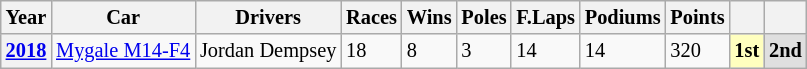<table class="wikitable" style="font-size:85%">
<tr>
<th>Year</th>
<th>Car</th>
<th>Drivers</th>
<th>Races</th>
<th>Wins</th>
<th>Poles</th>
<th>F.Laps</th>
<th>Podiums</th>
<th>Points</th>
<th></th>
<th></th>
</tr>
<tr>
<th rowspan="3"><a href='#'>2018</a></th>
<td rowspan="3"><a href='#'>Mygale M14-F4</a></td>
<td> Jordan Dempsey</td>
<td>18</td>
<td>8</td>
<td>3</td>
<td>14</td>
<td>14</td>
<td>320</td>
<th style="background:#FFFFBF;"><strong>1st</strong></th>
<th style="background:#DFDFDF;"><strong>2nd</strong></th>
</tr>
</table>
